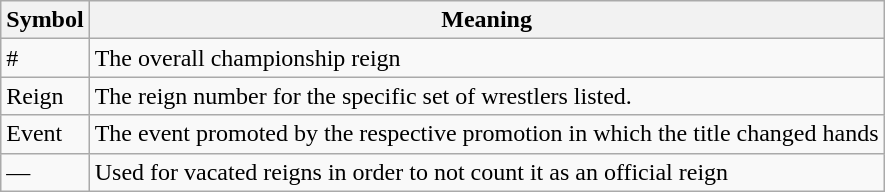<table class="wikitable">
<tr>
<th>Symbol</th>
<th>Meaning</th>
</tr>
<tr>
<td>#</td>
<td>The overall championship reign</td>
</tr>
<tr>
<td>Reign</td>
<td>The reign number for the specific set of wrestlers listed.</td>
</tr>
<tr>
<td>Event</td>
<td>The event promoted by the respective promotion in which the title changed hands</td>
</tr>
<tr>
<td>—</td>
<td>Used for vacated reigns in order to not count it as an official reign</td>
</tr>
</table>
